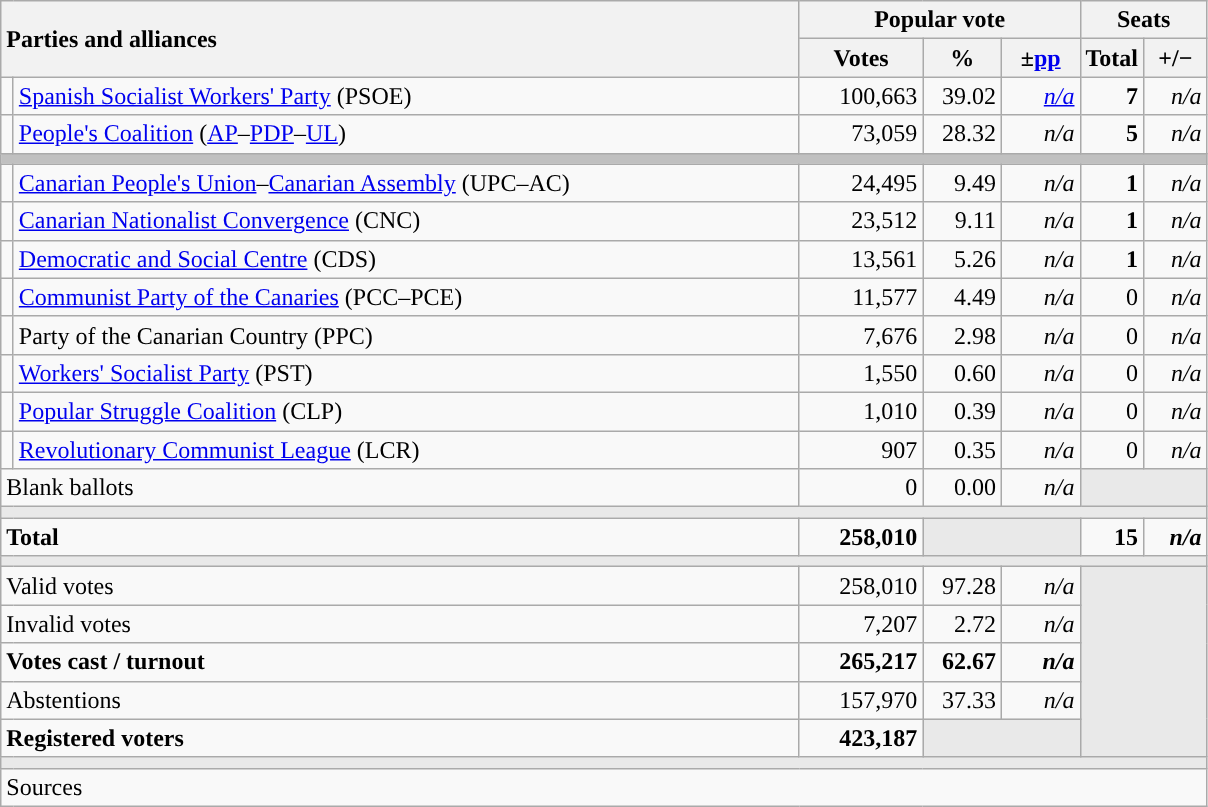<table class="wikitable" style="text-align:right;">
<tr>
<th style="text-align:left;" rowspan="2" colspan="2" width="525">Parties and alliances</th>
<th colspan="3">Popular vote</th>
<th colspan="2">Seats</th>
</tr>
<tr>
<th width="75">Votes</th>
<th width="45">%</th>
<th width="45">±<a href='#'>pp</a></th>
<th width="35">Total</th>
<th width="35">+/−</th>
</tr>
<tr>
<td width="1" style="color:inherit;background:"></td>
<td align="left"><a href='#'>Spanish Socialist Workers' Party</a> (PSOE)</td>
<td>100,663</td>
<td>39.02</td>
<td><em><a href='#'>n/a</a></em></td>
<td><strong>7</strong></td>
<td><em>n/a</em></td>
</tr>
<tr>
<td style="color:inherit;background:"></td>
<td align="left"><a href='#'>People's Coalition</a> (<a href='#'>AP</a>–<a href='#'>PDP</a>–<a href='#'>UL</a>)</td>
<td>73,059</td>
<td>28.32</td>
<td><em>n/a</em></td>
<td><strong>5</strong></td>
<td><em>n/a</em></td>
</tr>
<tr>
<td colspan="7" bgcolor="#C0C0C0"></td>
</tr>
<tr>
<td style="color:inherit;background:"></td>
<td align="left"><a href='#'>Canarian People's Union</a>–<a href='#'>Canarian Assembly</a> (UPC–AC)</td>
<td>24,495</td>
<td>9.49</td>
<td><em>n/a</em></td>
<td><strong>1</strong></td>
<td><em>n/a</em></td>
</tr>
<tr>
<td style="color:inherit;background:"></td>
<td align="left"><a href='#'>Canarian Nationalist Convergence</a> (CNC)</td>
<td>23,512</td>
<td>9.11</td>
<td><em>n/a</em></td>
<td><strong>1</strong></td>
<td><em>n/a</em></td>
</tr>
<tr>
<td style="color:inherit;background:"></td>
<td align="left"><a href='#'>Democratic and Social Centre</a> (CDS)</td>
<td>13,561</td>
<td>5.26</td>
<td><em>n/a</em></td>
<td><strong>1</strong></td>
<td><em>n/a</em></td>
</tr>
<tr>
<td style="color:inherit;background:"></td>
<td align="left"><a href='#'>Communist Party of the Canaries</a> (PCC–PCE)</td>
<td>11,577</td>
<td>4.49</td>
<td><em>n/a</em></td>
<td>0</td>
<td><em>n/a</em></td>
</tr>
<tr>
<td style="color:inherit;background:"></td>
<td align="left">Party of the Canarian Country (PPC)</td>
<td>7,676</td>
<td>2.98</td>
<td><em>n/a</em></td>
<td>0</td>
<td><em>n/a</em></td>
</tr>
<tr>
<td style="color:inherit;background:"></td>
<td align="left"><a href='#'>Workers' Socialist Party</a> (PST)</td>
<td>1,550</td>
<td>0.60</td>
<td><em>n/a</em></td>
<td>0</td>
<td><em>n/a</em></td>
</tr>
<tr>
<td style="color:inherit;background:"></td>
<td align="left"><a href='#'>Popular Struggle Coalition</a> (CLP)</td>
<td>1,010</td>
<td>0.39</td>
<td><em>n/a</em></td>
<td>0</td>
<td><em>n/a</em></td>
</tr>
<tr>
<td style="color:inherit;background:"></td>
<td align="left"><a href='#'>Revolutionary Communist League</a> (LCR)</td>
<td>907</td>
<td>0.35</td>
<td><em>n/a</em></td>
<td>0</td>
<td><em>n/a</em></td>
</tr>
<tr>
<td align="left" colspan="2">Blank ballots</td>
<td>0</td>
<td>0.00</td>
<td><em>n/a</em></td>
<td bgcolor="#E9E9E9" colspan="2"></td>
</tr>
<tr>
<td colspan="7" bgcolor="#E9E9E9"></td>
</tr>
<tr style="font-weight:bold;">
<td align="left" colspan="2">Total</td>
<td>258,010</td>
<td bgcolor="#E9E9E9" colspan="2"></td>
<td>15</td>
<td><em>n/a</em></td>
</tr>
<tr>
<td colspan="7" bgcolor="#E9E9E9"></td>
</tr>
<tr>
<td align="left" colspan="2">Valid votes</td>
<td>258,010</td>
<td>97.28</td>
<td><em>n/a</em></td>
<td bgcolor="#E9E9E9" colspan="2" rowspan="5"></td>
</tr>
<tr>
<td align="left" colspan="2">Invalid votes</td>
<td>7,207</td>
<td>2.72</td>
<td><em>n/a</em></td>
</tr>
<tr style="font-weight:bold;">
<td align="left" colspan="2">Votes cast / turnout</td>
<td>265,217</td>
<td>62.67</td>
<td><em>n/a</em></td>
</tr>
<tr>
<td align="left" colspan="2">Abstentions</td>
<td>157,970</td>
<td>37.33</td>
<td><em>n/a</em></td>
</tr>
<tr style="font-weight:bold;">
<td align="left" colspan="2">Registered voters</td>
<td>423,187</td>
<td bgcolor="#E9E9E9" colspan="2"></td>
</tr>
<tr>
<td colspan="7" bgcolor="#E9E9E9"></td>
</tr>
<tr>
<td align="left" colspan="7">Sources</td>
</tr>
</table>
